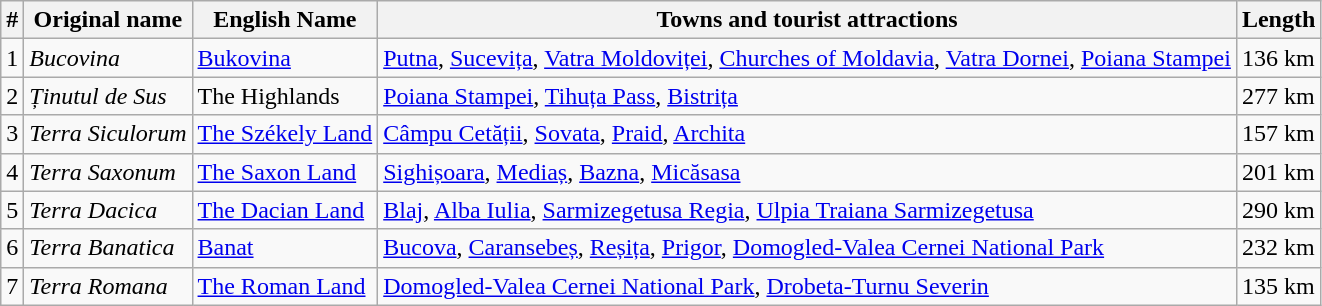<table class="wikitable">
<tr>
<th>#</th>
<th>Original name</th>
<th>English Name</th>
<th>Towns and tourist attractions</th>
<th>Length</th>
</tr>
<tr>
<td>1</td>
<td><em>Bucovina</em></td>
<td><a href='#'>Bukovina</a></td>
<td><a href='#'>Putna</a>, <a href='#'>Sucevița</a>, <a href='#'>Vatra Moldoviței</a>, <a href='#'>Churches of Moldavia</a>, <a href='#'>Vatra Dornei</a>, <a href='#'>Poiana Stampei</a></td>
<td>136 km</td>
</tr>
<tr>
<td>2</td>
<td><em>Ținutul de Sus</em></td>
<td>The Highlands</td>
<td><a href='#'>Poiana Stampei</a>, <a href='#'>Tihuța Pass</a>, <a href='#'>Bistrița</a></td>
<td>277 km</td>
</tr>
<tr>
<td>3</td>
<td><em>Terra Siculorum</em></td>
<td><a href='#'>The Székely Land</a></td>
<td><a href='#'>Câmpu Cetății</a>, <a href='#'>Sovata</a>, <a href='#'>Praid</a>, <a href='#'>Archita</a></td>
<td>157 km</td>
</tr>
<tr>
<td>4</td>
<td><em>Terra Saxonum</em></td>
<td><a href='#'>The Saxon Land</a></td>
<td><a href='#'>Sighișoara</a>, <a href='#'>Mediaș</a>, <a href='#'>Bazna</a>, <a href='#'>Micăsasa</a></td>
<td>201 km</td>
</tr>
<tr>
<td>5</td>
<td><em>Terra Dacica</em></td>
<td><a href='#'>The Dacian Land</a></td>
<td><a href='#'>Blaj</a>, <a href='#'>Alba Iulia</a>, <a href='#'>Sarmizegetusa Regia</a>, <a href='#'>Ulpia Traiana Sarmizegetusa</a></td>
<td>290 km</td>
</tr>
<tr>
<td>6</td>
<td><em>Terra Banatica</em></td>
<td><a href='#'>Banat</a></td>
<td><a href='#'>Bucova</a>, <a href='#'>Caransebeș</a>, <a href='#'>Reșița</a>, <a href='#'>Prigor</a>, <a href='#'>Domogled-Valea Cernei National Park</a></td>
<td>232 km</td>
</tr>
<tr>
<td>7</td>
<td><em>Terra Romana</em></td>
<td><a href='#'>The Roman Land</a></td>
<td><a href='#'>Domogled-Valea Cernei National Park</a>, <a href='#'>Drobeta-Turnu Severin</a></td>
<td>135 km</td>
</tr>
</table>
